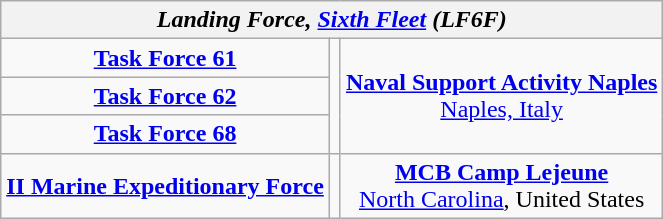<table class="wikitable" style="text-align:center;">
<tr>
<th colspan="3"><strong><em>Landing Force, <a href='#'>Sixth Fleet</a> (LF6F)</em></strong></th>
</tr>
<tr>
<td><strong><a href='#'>Task Force 61</a></strong></td>
<td rowspan="3"></td>
<td rowspan="3"><strong><a href='#'>Naval Support Activity Naples</a></strong><br><a href='#'>Naples, Italy</a></td>
</tr>
<tr>
<td><strong><a href='#'>Task Force 62</a></strong></td>
</tr>
<tr>
<td><strong><a href='#'>Task Force 68</a></strong></td>
</tr>
<tr>
<td><strong><a href='#'>II Marine Expeditionary Force</a></strong></td>
<td></td>
<td><strong><a href='#'>MCB Camp Lejeune</a></strong><br> <a href='#'>North Carolina</a>, United States<br></td>
</tr>
</table>
